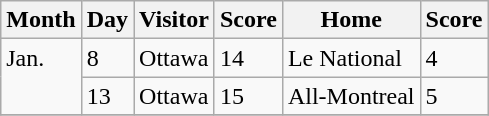<table class="wikitable">
<tr>
<th>Month</th>
<th>Day</th>
<th>Visitor</th>
<th>Score</th>
<th>Home</th>
<th>Score</th>
</tr>
<tr>
<td rowspan=2 valign=top>Jan.</td>
<td>8</td>
<td>Ottawa</td>
<td>14</td>
<td>Le National</td>
<td>4</td>
</tr>
<tr>
<td>13</td>
<td>Ottawa</td>
<td>15</td>
<td>All-Montreal</td>
<td>5</td>
</tr>
<tr>
</tr>
</table>
